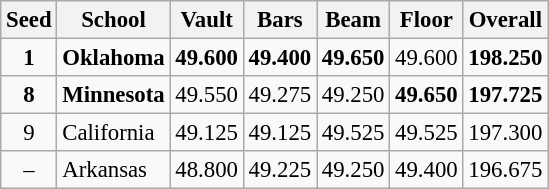<table class="wikitable" style="white-space:nowrap; font-size:95%; text-align:center">
<tr>
<th>Seed</th>
<th>School</th>
<th>Vault</th>
<th>Bars</th>
<th>Beam</th>
<th>Floor</th>
<th>Overall</th>
</tr>
<tr>
<td><strong>1</strong></td>
<td align=left><strong>Oklahoma</strong></td>
<td><strong>49.600</strong></td>
<td><strong>49.400</strong></td>
<td><strong>49.650</strong></td>
<td>49.600</td>
<td><strong>198.250</strong></td>
</tr>
<tr>
<td><strong>8</strong></td>
<td align=left><strong>Minnesota</strong></td>
<td>49.550</td>
<td>49.275</td>
<td>49.250</td>
<td><strong>49.650</strong></td>
<td><strong>197.725</strong></td>
</tr>
<tr>
<td>9</td>
<td align=left>California</td>
<td>49.125</td>
<td>49.125</td>
<td>49.525</td>
<td>49.525</td>
<td>197.300</td>
</tr>
<tr>
<td>–</td>
<td align=left>Arkansas</td>
<td>48.800</td>
<td>49.225</td>
<td>49.250</td>
<td>49.400</td>
<td>196.675</td>
</tr>
</table>
